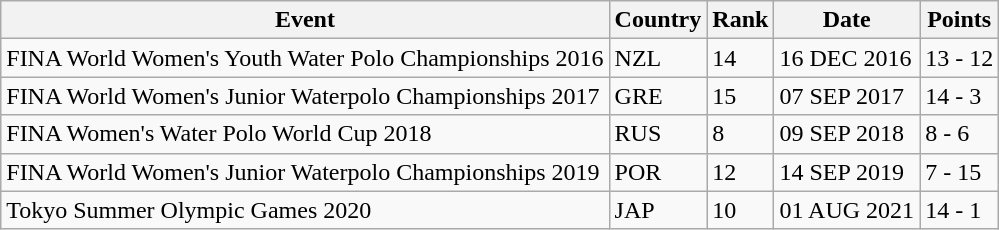<table class="wikitable">
<tr>
<th>Event</th>
<th>Country</th>
<th>Rank</th>
<th>Date</th>
<th>Points</th>
</tr>
<tr>
<td>FINA World Women's Youth Water Polo Championships 2016</td>
<td>NZL</td>
<td>14</td>
<td>16 DEC 2016</td>
<td>13 - 12</td>
</tr>
<tr>
<td>FINA World Women's Junior Waterpolo Championships 2017</td>
<td>GRE</td>
<td>15</td>
<td>07 SEP 2017</td>
<td>14 - 3</td>
</tr>
<tr>
<td>FINA Women's Water Polo World Cup 2018</td>
<td>RUS</td>
<td>8</td>
<td>09 SEP 2018</td>
<td>8 - 6</td>
</tr>
<tr>
<td>FINA World Women's Junior Waterpolo Championships 2019</td>
<td>POR</td>
<td>12</td>
<td>14 SEP 2019</td>
<td>7 - 15</td>
</tr>
<tr>
<td>Tokyo Summer Olympic Games 2020</td>
<td>JAP</td>
<td>10</td>
<td>01 AUG 2021</td>
<td>14 - 1</td>
</tr>
</table>
